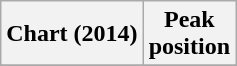<table class="wikitable sortable plainrowheaders" style="text-align:center">
<tr>
<th scope="col">Chart (2014)</th>
<th scope="col">Peak<br>position</th>
</tr>
<tr>
</tr>
</table>
